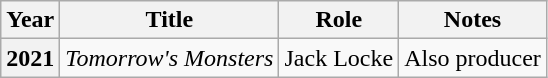<table class="wikitable plainrowheaders sortable">
<tr>
<th scope="col">Year</th>
<th scope="col">Title</th>
<th scope="col">Role</th>
<th scope="col" class="unsortable">Notes</th>
</tr>
<tr>
<th scope="row">2021</th>
<td><em>Tomorrow's Monsters</em></td>
<td>Jack Locke</td>
<td>Also producer</td>
</tr>
</table>
